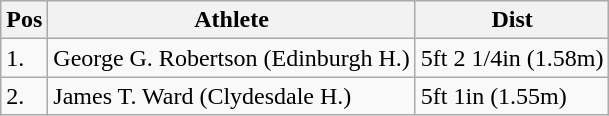<table class="wikitable">
<tr>
<th>Pos</th>
<th>Athlete</th>
<th>Dist</th>
</tr>
<tr>
<td>1.</td>
<td>George G. Robertson (Edinburgh H.)</td>
<td>5ft 2 1/4in (1.58m)</td>
</tr>
<tr>
<td>2.</td>
<td>James T. Ward (Clydesdale H.)</td>
<td>5ft 1in (1.55m)</td>
</tr>
</table>
